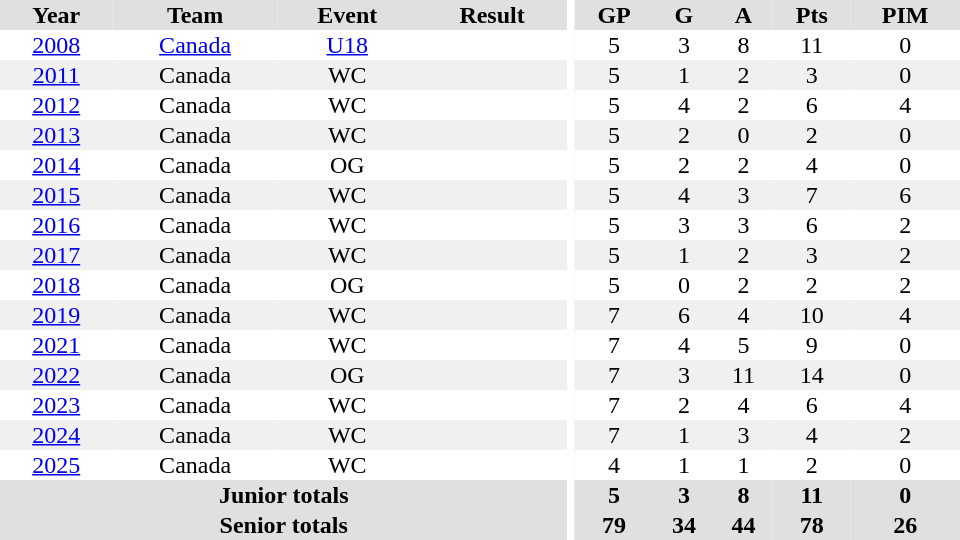<table border="0" cellpadding="1" cellspacing="0" ID="Table3" style="text-align:center; width:40em">
<tr ALIGN="center" bgcolor="#e0e0e0">
<th>Year</th>
<th>Team</th>
<th>Event</th>
<th>Result</th>
<th rowspan="99" bgcolor="#ffffff"></th>
<th>GP</th>
<th>G</th>
<th>A</th>
<th>Pts</th>
<th>PIM</th>
</tr>
<tr ALIGN="center">
<td><a href='#'>2008</a></td>
<td><a href='#'>Canada</a></td>
<td><a href='#'>U18</a></td>
<td></td>
<td>5</td>
<td>3</td>
<td>8</td>
<td>11</td>
<td>0</td>
</tr>
<tr ALIGN="center" bgcolor="#f0f0f0">
<td><a href='#'>2011</a></td>
<td>Canada</td>
<td>WC</td>
<td></td>
<td>5</td>
<td>1</td>
<td>2</td>
<td>3</td>
<td>0</td>
</tr>
<tr ALIGN="center">
<td><a href='#'>2012</a></td>
<td>Canada</td>
<td>WC</td>
<td></td>
<td>5</td>
<td>4</td>
<td>2</td>
<td>6</td>
<td>4</td>
</tr>
<tr ALIGN="center" bgcolor="#f0f0f0">
<td><a href='#'>2013</a></td>
<td>Canada</td>
<td>WC</td>
<td></td>
<td>5</td>
<td>2</td>
<td>0</td>
<td>2</td>
<td>0</td>
</tr>
<tr ALIGN="center">
<td><a href='#'>2014</a></td>
<td>Canada</td>
<td>OG</td>
<td></td>
<td>5</td>
<td>2</td>
<td>2</td>
<td>4</td>
<td>0</td>
</tr>
<tr ALIGN="center" bgcolor="#f0f0f0">
<td><a href='#'>2015</a></td>
<td>Canada</td>
<td>WC</td>
<td></td>
<td>5</td>
<td>4</td>
<td>3</td>
<td>7</td>
<td>6</td>
</tr>
<tr ALIGN="center">
<td><a href='#'>2016</a></td>
<td>Canada</td>
<td>WC</td>
<td></td>
<td>5</td>
<td>3</td>
<td>3</td>
<td>6</td>
<td>2</td>
</tr>
<tr ALIGN="center" bgcolor="#f0f0f0">
<td><a href='#'>2017</a></td>
<td>Canada</td>
<td>WC</td>
<td></td>
<td>5</td>
<td>1</td>
<td>2</td>
<td>3</td>
<td>2</td>
</tr>
<tr ALIGN="center">
<td><a href='#'>2018</a></td>
<td>Canada</td>
<td>OG</td>
<td></td>
<td>5</td>
<td>0</td>
<td>2</td>
<td>2</td>
<td>2</td>
</tr>
<tr ALIGN="center" bgcolor="#f0f0f0">
<td><a href='#'>2019</a></td>
<td>Canada</td>
<td>WC</td>
<td></td>
<td>7</td>
<td>6</td>
<td>4</td>
<td>10</td>
<td>4</td>
</tr>
<tr ALIGN="center">
<td><a href='#'>2021</a></td>
<td>Canada</td>
<td>WC</td>
<td></td>
<td>7</td>
<td>4</td>
<td>5</td>
<td>9</td>
<td>0</td>
</tr>
<tr ALIGN="center" bgcolor="#f0f0f0">
<td><a href='#'>2022</a></td>
<td>Canada</td>
<td>OG</td>
<td></td>
<td>7</td>
<td>3</td>
<td>11</td>
<td>14</td>
<td>0</td>
</tr>
<tr ALIGN="center">
<td><a href='#'>2023</a></td>
<td>Canada</td>
<td>WC</td>
<td></td>
<td>7</td>
<td>2</td>
<td>4</td>
<td>6</td>
<td>4</td>
</tr>
<tr ALIGN="center" bgcolor="#f0f0f0">
<td><a href='#'>2024</a></td>
<td>Canada</td>
<td>WC</td>
<td></td>
<td>7</td>
<td>1</td>
<td>3</td>
<td>4</td>
<td>2</td>
</tr>
<tr>
<td><a href='#'>2025</a></td>
<td>Canada</td>
<td>WC</td>
<td></td>
<td>4</td>
<td>1</td>
<td>1</td>
<td>2</td>
<td>0</td>
</tr>
<tr bgcolor="#e0e0e0">
<th colspan="4">Junior totals</th>
<th>5</th>
<th>3</th>
<th>8</th>
<th>11</th>
<th>0</th>
</tr>
<tr bgcolor="#e0e0e0">
<th colspan="4">Senior totals</th>
<th>79</th>
<th>34</th>
<th>44</th>
<th>78</th>
<th>26</th>
</tr>
</table>
